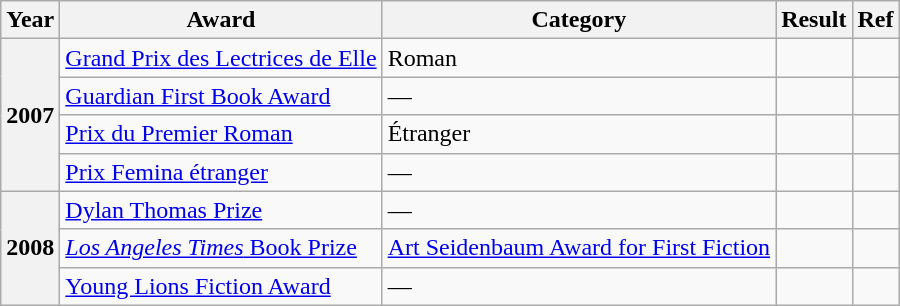<table class="wikitable sortable">
<tr>
<th>Year</th>
<th>Award</th>
<th>Category</th>
<th>Result</th>
<th>Ref</th>
</tr>
<tr>
<th rowspan="4">2007</th>
<td><a href='#'>Grand Prix des Lectrices de Elle</a></td>
<td>Roman</td>
<td></td>
<td></td>
</tr>
<tr>
<td><a href='#'>Guardian First Book Award</a></td>
<td>—</td>
<td></td>
<td></td>
</tr>
<tr>
<td><a href='#'>Prix du Premier Roman</a></td>
<td>Étranger</td>
<td></td>
<td></td>
</tr>
<tr>
<td><a href='#'>Prix Femina étranger</a></td>
<td>—</td>
<td></td>
<td></td>
</tr>
<tr>
<th rowspan="3">2008</th>
<td><a href='#'>Dylan Thomas Prize</a></td>
<td>—</td>
<td></td>
<td></td>
</tr>
<tr>
<td><a href='#'><em>Los Angeles Times</em> Book Prize</a></td>
<td><a href='#'>Art Seidenbaum Award for First Fiction</a></td>
<td></td>
<td></td>
</tr>
<tr>
<td><a href='#'>Young Lions Fiction Award</a></td>
<td>—</td>
<td></td>
<td></td>
</tr>
</table>
